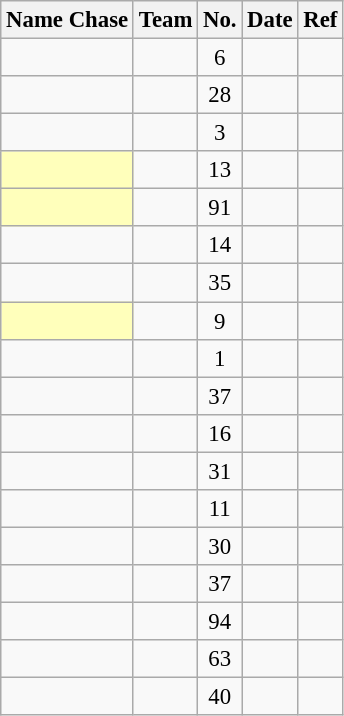<table class="wikitable sortable" style="font-size: 95%;text-align: center;">
<tr>
<th>Name Chase</th>
<th>Team</th>
<th>No.</th>
<th>Date</th>
<th class="unsortable">Ref</th>
</tr>
<tr>
<td></td>
<td></td>
<td>6</td>
<td></td>
<td></td>
</tr>
<tr>
<td></td>
<td></td>
<td>28</td>
<td></td>
<td></td>
</tr>
<tr>
<td></td>
<td></td>
<td>3</td>
<td></td>
<td></td>
</tr>
<tr>
<td style="background:#ffb;"></td>
<td></td>
<td>13</td>
<td></td>
<td></td>
</tr>
<tr>
<td style="background:#ffb;"></td>
<td></td>
<td>91</td>
<td></td>
<td></td>
</tr>
<tr>
<td></td>
<td></td>
<td>14</td>
<td></td>
<td></td>
</tr>
<tr>
<td></td>
<td></td>
<td>35</td>
<td></td>
<td></td>
</tr>
<tr>
<td style="background:#ffb;"></td>
<td></td>
<td>9</td>
<td></td>
<td></td>
</tr>
<tr>
<td></td>
<td></td>
<td>1</td>
<td></td>
<td></td>
</tr>
<tr>
<td></td>
<td></td>
<td>37</td>
<td></td>
<td></td>
</tr>
<tr>
<td></td>
<td></td>
<td>16</td>
<td></td>
<td></td>
</tr>
<tr>
<td></td>
<td></td>
<td>31</td>
<td></td>
<td></td>
</tr>
<tr>
<td></td>
<td></td>
<td>11</td>
<td></td>
<td></td>
</tr>
<tr>
<td></td>
<td></td>
<td>30</td>
<td></td>
<td></td>
</tr>
<tr>
<td></td>
<td></td>
<td>37</td>
<td></td>
<td></td>
</tr>
<tr>
<td></td>
<td></td>
<td>94</td>
<td></td>
<td></td>
</tr>
<tr>
<td></td>
<td></td>
<td>63</td>
<td></td>
<td></td>
</tr>
<tr>
<td></td>
<td></td>
<td>40</td>
<td></td>
<td></td>
</tr>
</table>
